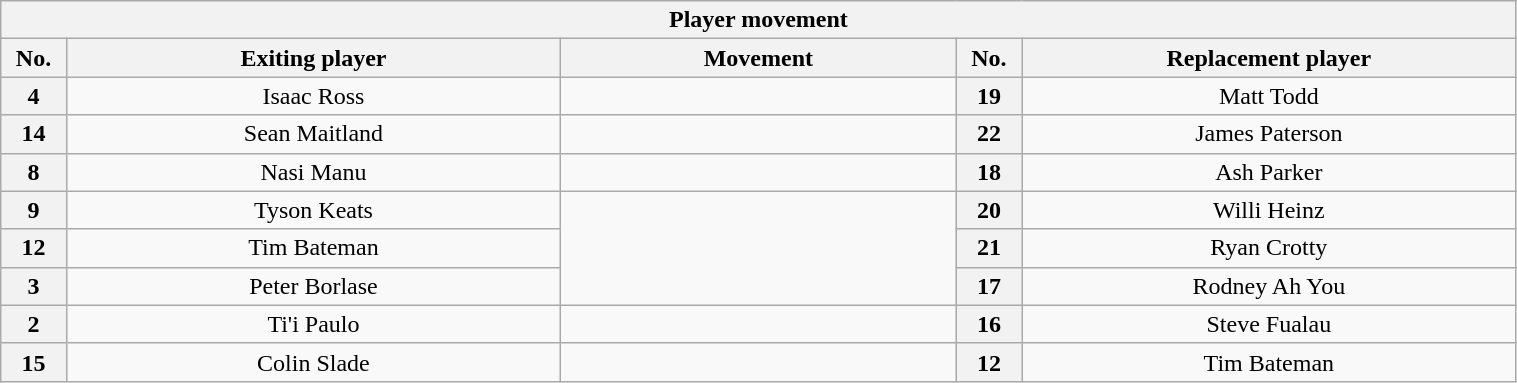<table class="wikitable" style="text-align:center" width=80% align=left>
<tr>
<th colspan=5>Player movement</th>
</tr>
<tr>
<th>No.</th>
<th>Exiting player</th>
<th>Movement</th>
<th>No.</th>
<th>Replacement player</th>
</tr>
<tr>
<th width=2%>4</th>
<td width=20%>Isaac Ross</td>
<td width=16%> </td>
<th width=2%>19</th>
<td width=20%>Matt Todd</td>
</tr>
<tr>
<th>14</th>
<td>Sean Maitland</td>
<td> </td>
<th>22</th>
<td>James Paterson</td>
</tr>
<tr>
<th>8</th>
<td>Nasi Manu</td>
<td> </td>
<th>18</th>
<td>Ash Parker</td>
</tr>
<tr>
<th>9</th>
<td>Tyson Keats</td>
<td rowspan=3> </td>
<th>20</th>
<td>Willi Heinz</td>
</tr>
<tr>
<th>12</th>
<td>Tim Bateman</td>
<th>21</th>
<td>Ryan Crotty</td>
</tr>
<tr>
<th>3</th>
<td>Peter Borlase</td>
<th>17</th>
<td>Rodney Ah You</td>
</tr>
<tr>
<th>2</th>
<td>Ti'i Paulo</td>
<td> </td>
<th>16</th>
<td>Steve Fualau</td>
</tr>
<tr>
<th>15</th>
<td>Colin Slade</td>
<td> </td>
<th>12</th>
<td>Tim Bateman</td>
</tr>
</table>
